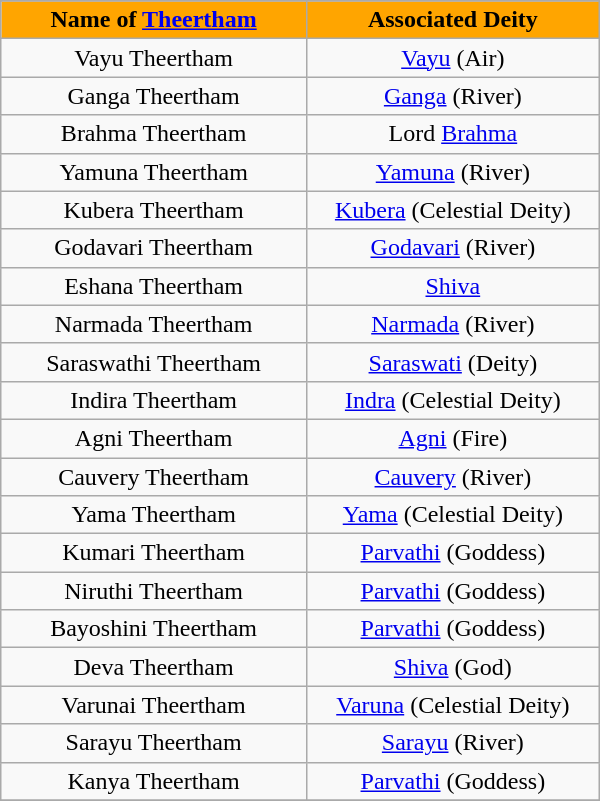<table class="wikitable sortable" style="width: 25em; text-align: center;">
<tr>
</tr>
<tr>
</tr>
<tr style="background:orange">
<td width="25em"><strong>Name of <a href='#'>Theertham</a></strong></td>
<td width="25em"><strong>Associated Deity</strong></td>
</tr>
<tr>
<td>Vayu Theertham</td>
<td><a href='#'>Vayu</a> (Air)</td>
</tr>
<tr>
<td>Ganga Theertham</td>
<td><a href='#'>Ganga</a> (River)</td>
</tr>
<tr>
<td>Brahma Theertham</td>
<td>Lord <a href='#'>Brahma</a></td>
</tr>
<tr>
<td>Yamuna Theertham</td>
<td><a href='#'>Yamuna</a> (River)</td>
</tr>
<tr>
<td>Kubera Theertham</td>
<td><a href='#'>Kubera</a> (Celestial Deity)</td>
</tr>
<tr>
<td>Godavari Theertham</td>
<td><a href='#'>Godavari</a> (River)</td>
</tr>
<tr>
<td>Eshana Theertham</td>
<td><a href='#'>Shiva</a></td>
</tr>
<tr>
<td>Narmada Theertham</td>
<td><a href='#'>Narmada</a> (River)</td>
</tr>
<tr>
<td>Saraswathi Theertham</td>
<td><a href='#'>Saraswati</a> (Deity)</td>
</tr>
<tr>
<td>Indira Theertham</td>
<td><a href='#'>Indra</a> (Celestial Deity)</td>
</tr>
<tr>
<td>Agni Theertham</td>
<td><a href='#'>Agni</a> (Fire)</td>
</tr>
<tr>
<td>Cauvery Theertham</td>
<td><a href='#'>Cauvery</a> (River)</td>
</tr>
<tr>
<td>Yama Theertham</td>
<td><a href='#'>Yama</a> (Celestial Deity)</td>
</tr>
<tr>
<td>Kumari Theertham</td>
<td><a href='#'>Parvathi</a> (Goddess)</td>
</tr>
<tr>
<td>Niruthi Theertham</td>
<td><a href='#'>Parvathi</a> (Goddess)</td>
</tr>
<tr>
<td>Bayoshini Theertham</td>
<td><a href='#'>Parvathi</a> (Goddess)</td>
</tr>
<tr>
<td>Deva Theertham</td>
<td><a href='#'>Shiva</a> (God)</td>
</tr>
<tr>
<td>Varunai Theertham</td>
<td><a href='#'>Varuna</a> (Celestial Deity)</td>
</tr>
<tr>
<td>Sarayu Theertham</td>
<td><a href='#'>Sarayu</a> (River)</td>
</tr>
<tr>
<td>Kanya Theertham</td>
<td><a href='#'>Parvathi</a> (Goddess)</td>
</tr>
<tr>
</tr>
</table>
